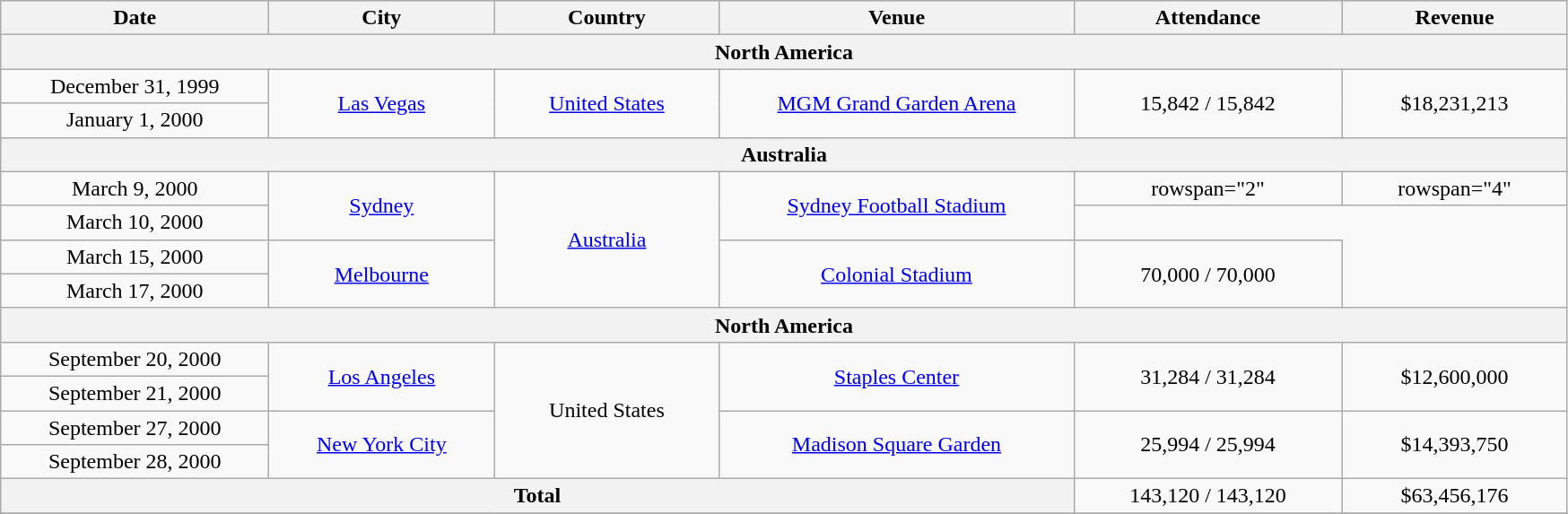<table class="wikitable" style="text-align:center;">
<tr>
<th scope="col" style="width:12em;">Date</th>
<th scope="col" style="width:10em;">City</th>
<th scope="col" style="width:10em;">Country</th>
<th scope="col" style="width:16em;">Venue</th>
<th scope="col" style="width:12em;">Attendance</th>
<th scope="col" style="width:10em;">Revenue</th>
</tr>
<tr>
<th colspan="6">North America</th>
</tr>
<tr>
<td>December 31, 1999</td>
<td rowspan="2"><a href='#'>Las Vegas</a></td>
<td rowspan="2"><a href='#'>United States</a></td>
<td rowspan="2"><a href='#'>MGM Grand Garden Arena</a></td>
<td rowspan="2">15,842 / 15,842</td>
<td rowspan="2">$18,231,213</td>
</tr>
<tr>
<td>January 1, 2000</td>
</tr>
<tr>
<th colspan="6">Australia</th>
</tr>
<tr>
<td>March 9, 2000</td>
<td rowspan="2"><a href='#'>Sydney</a></td>
<td rowspan="4"><a href='#'>Australia</a></td>
<td rowspan="2"><a href='#'>Sydney Football Stadium</a></td>
<td>rowspan="2" </td>
<td>rowspan="4" </td>
</tr>
<tr>
<td>March 10, 2000</td>
</tr>
<tr>
<td>March 15, 2000</td>
<td rowspan="2"><a href='#'>Melbourne</a></td>
<td rowspan="2"><a href='#'>Colonial Stadium</a></td>
<td rowspan="2">70,000 / 70,000</td>
</tr>
<tr>
<td>March 17, 2000</td>
</tr>
<tr>
<th colspan="6">North America</th>
</tr>
<tr>
<td>September 20, 2000</td>
<td rowspan="2"><a href='#'>Los Angeles</a></td>
<td rowspan="4">United States</td>
<td rowspan="2"><a href='#'>Staples Center</a></td>
<td rowspan="2">31,284 / 31,284</td>
<td rowspan="2">$12,600,000</td>
</tr>
<tr>
<td>September 21, 2000</td>
</tr>
<tr>
<td>September 27, 2000</td>
<td rowspan="2"><a href='#'>New York City</a></td>
<td rowspan="2"><a href='#'>Madison Square Garden</a></td>
<td rowspan="2">25,994 / 25,994</td>
<td rowspan="2">$14,393,750</td>
</tr>
<tr>
<td>September 28, 2000</td>
</tr>
<tr>
<th colspan="4">Total</th>
<td>143,120 / 143,120</td>
<td>$63,456,176</td>
</tr>
<tr>
</tr>
</table>
